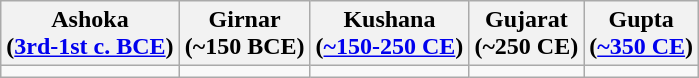<table class="wikitable">
<tr>
<th>Ashoka<br>(<a href='#'>3rd-1st c. BCE</a>)</th>
<th>Girnar<br>(~150 BCE)</th>
<th>Kushana<br>(<a href='#'>~150-250 CE</a>)</th>
<th>Gujarat<br>(~250 CE)</th>
<th>Gupta<br>(<a href='#'>~350 CE</a>)</th>
</tr>
<tr>
<td></td>
<td></td>
<td></td>
<td></td>
<td></td>
</tr>
</table>
